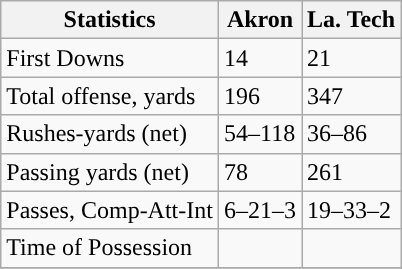<table class="wikitable">
<tr>
<th>Statistics</th>
<th>Akron</th>
<th>La. Tech</th>
</tr>
<tr>
<td>First Downs</td>
<td>14</td>
<td>21</td>
</tr>
<tr>
<td>Total offense, yards</td>
<td>196</td>
<td>347</td>
</tr>
<tr>
<td>Rushes-yards (net)</td>
<td>54–118</td>
<td>36–86</td>
</tr>
<tr>
<td>Passing yards (net)</td>
<td>78</td>
<td>261</td>
</tr>
<tr>
<td>Passes, Comp-Att-Int</td>
<td>6–21–3</td>
<td>19–33–2</td>
</tr>
<tr>
<td>Time of Possession</td>
<td></td>
<td></td>
</tr>
<tr>
</tr>
</table>
